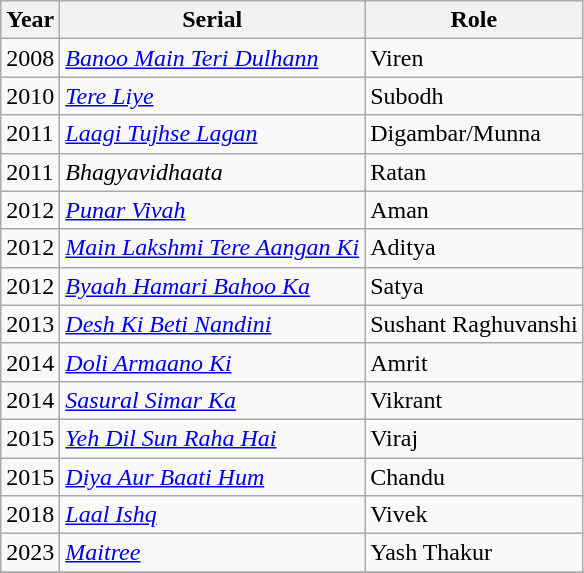<table class="wikitable sortable">
<tr>
<th>Year</th>
<th>Serial</th>
<th>Role</th>
</tr>
<tr>
<td>2008</td>
<td><em><a href='#'>Banoo Main Teri Dulhann</a></em></td>
<td>Viren</td>
</tr>
<tr>
<td>2010</td>
<td><em><a href='#'>Tere Liye</a></em></td>
<td>Subodh</td>
</tr>
<tr>
<td>2011</td>
<td><em><a href='#'>Laagi Tujhse Lagan</a></em></td>
<td>Digambar/Munna</td>
</tr>
<tr>
<td>2011</td>
<td><em>Bhagyavidhaata</em></td>
<td>Ratan</td>
</tr>
<tr>
<td>2012</td>
<td><em><a href='#'>Punar Vivah</a></em></td>
<td>Aman</td>
</tr>
<tr>
<td>2012</td>
<td><em><a href='#'>Main Lakshmi Tere Aangan Ki</a></em></td>
<td>Aditya</td>
</tr>
<tr>
<td>2012</td>
<td><em><a href='#'>Byaah Hamari Bahoo Ka</a></em></td>
<td>Satya</td>
</tr>
<tr>
<td>2013</td>
<td><em><a href='#'>Desh Ki Beti Nandini</a></em></td>
<td>Sushant Raghuvanshi</td>
</tr>
<tr>
<td>2014</td>
<td><em><a href='#'>Doli Armaano Ki</a></em></td>
<td>Amrit</td>
</tr>
<tr>
<td>2014</td>
<td><em><a href='#'>Sasural Simar Ka</a></em></td>
<td>Vikrant</td>
</tr>
<tr>
<td>2015</td>
<td><em><a href='#'>Yeh Dil Sun Raha Hai</a></em></td>
<td>Viraj</td>
</tr>
<tr>
<td>2015</td>
<td><em><a href='#'>Diya Aur Baati Hum</a></em></td>
<td>Chandu</td>
</tr>
<tr>
<td>2018</td>
<td><em><a href='#'>Laal Ishq</a></em></td>
<td>Vivek</td>
</tr>
<tr>
<td>2023</td>
<td><em><a href='#'>Maitree</a></em></td>
<td>Yash Thakur</td>
</tr>
<tr>
</tr>
</table>
